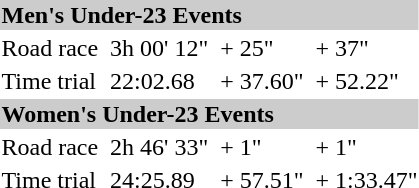<table>
<tr bgcolor="#cccccc">
<td colspan=7><strong>Men's Under-23 Events</strong></td>
</tr>
<tr>
<td>Road race</td>
<td></td>
<td>3h 00' 12"</td>
<td></td>
<td>+ 25"</td>
<td></td>
<td>+ 37"</td>
</tr>
<tr>
<td>Time trial</td>
<td></td>
<td>22:02.68</td>
<td></td>
<td>+ 37.60"</td>
<td></td>
<td>+ 52.22"</td>
</tr>
<tr bgcolor="#cccccc">
<td colspan=7><strong>Women's Under-23 Events</strong></td>
</tr>
<tr>
<td>Road race</td>
<td></td>
<td>2h 46' 33"</td>
<td></td>
<td>+ 1"</td>
<td></td>
<td>+ 1"</td>
</tr>
<tr>
<td>Time trial</td>
<td></td>
<td>24:25.89</td>
<td></td>
<td>+ 57.51"</td>
<td></td>
<td>+ 1:33.47"</td>
</tr>
</table>
